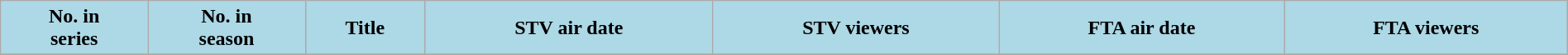<table class="wikitable plainrowheaders" style="width:100%;">
<tr>
<th style="background: #ADD8E6;">No. in<br>series</th>
<th style="background: #ADD8E6;">No. in<br>season</th>
<th style="background: #ADD8E6;">Title</th>
<th style="background: #ADD8E6;">STV air date</th>
<th style="background: #ADD8E6;">STV viewers</th>
<th style="background: #ADD8E6;">FTA air date</th>
<th style="background: #ADD8E6;">FTA viewers</th>
</tr>
<tr>
</tr>
</table>
